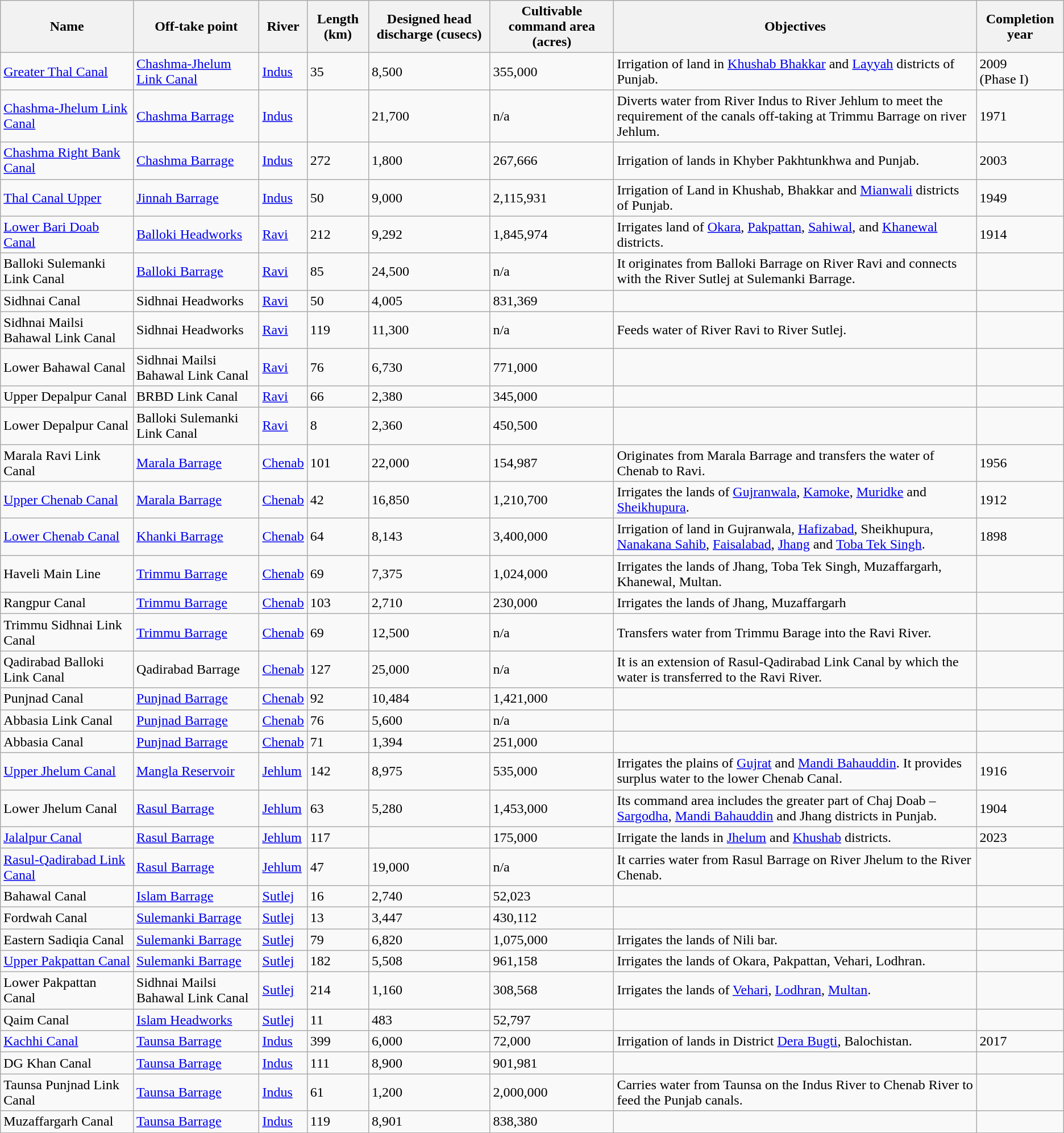<table class="wikitable">
<tr>
<th>Name</th>
<th>Off-take point</th>
<th>River</th>
<th>Length (km)</th>
<th>Designed head discharge (cusecs)</th>
<th>Cultivable command area (acres)</th>
<th>Objectives</th>
<th>Completion year</th>
</tr>
<tr>
<td style="text-align:left"><a href='#'>Greater Thal Canal</a></td>
<td><a href='#'>Chashma-Jhelum Link Canal</a></td>
<td><a href='#'>Indus</a></td>
<td>35</td>
<td>8,500</td>
<td>355,000</td>
<td>Irrigation of land in <a href='#'>Khushab Bhakkar</a> and <a href='#'>Layyah</a> districts of Punjab.</td>
<td>2009<br>(Phase I)</td>
</tr>
<tr>
<td><a href='#'>Chashma-Jhelum Link Canal</a></td>
<td><a href='#'>Chashma Barrage</a></td>
<td><a href='#'>Indus</a></td>
<td></td>
<td>21,700</td>
<td>n/a</td>
<td>Diverts water from River Indus to River Jehlum to meet the requirement of the canals off-taking at Trimmu Barrage on river Jehlum.</td>
<td>1971</td>
</tr>
<tr>
<td style="text-align:left"><a href='#'>Chashma Right Bank Canal</a></td>
<td><a href='#'>Chashma Barrage</a></td>
<td><a href='#'>Indus</a></td>
<td>272</td>
<td>1,800</td>
<td>267,666</td>
<td>Irrigation of lands in Khyber Pakhtunkhwa and Punjab.</td>
<td>2003</td>
</tr>
<tr>
<td><a href='#'>Thal Canal Upper</a></td>
<td><a href='#'>Jinnah Barrage</a></td>
<td><a href='#'>Indus</a></td>
<td>50</td>
<td>9,000</td>
<td>2,115,931</td>
<td>Irrigation of Land in Khushab, Bhakkar and <a href='#'>Mianwali</a> districts of Punjab.</td>
<td>1949</td>
</tr>
<tr>
<td><a href='#'>Lower Bari Doab Canal</a></td>
<td><a href='#'>Balloki Headworks</a></td>
<td><a href='#'>Ravi</a></td>
<td>212</td>
<td>9,292</td>
<td>1,845,974</td>
<td>Irrigates land of <a href='#'>Okara</a>, <a href='#'>Pakpattan</a>, <a href='#'>Sahiwal</a>, and <a href='#'>Khanewal</a> districts.</td>
<td>1914</td>
</tr>
<tr>
<td>Balloki Sulemanki Link Canal</td>
<td><a href='#'>Balloki Barrage</a></td>
<td><a href='#'>Ravi</a></td>
<td>85</td>
<td>24,500</td>
<td>n/a</td>
<td>It originates from Balloki Barrage on River Ravi and connects with the River Sutlej at Sulemanki Barrage.</td>
<td></td>
</tr>
<tr>
<td>Sidhnai Canal</td>
<td>Sidhnai Headworks</td>
<td><a href='#'>Ravi</a></td>
<td>50</td>
<td>4,005</td>
<td>831,369</td>
<td></td>
<td></td>
</tr>
<tr>
<td>Sidhnai Mailsi Bahawal Link Canal</td>
<td>Sidhnai Headworks</td>
<td><a href='#'>Ravi</a></td>
<td>119</td>
<td>11,300</td>
<td>n/a</td>
<td>Feeds water of River Ravi to River Sutlej.</td>
<td></td>
</tr>
<tr>
<td>Lower Bahawal Canal</td>
<td>Sidhnai Mailsi Bahawal Link Canal</td>
<td><a href='#'>Ravi</a></td>
<td>76</td>
<td>6,730</td>
<td>771,000</td>
<td></td>
<td></td>
</tr>
<tr>
<td>Upper Depalpur Canal</td>
<td>BRBD Link Canal</td>
<td><a href='#'>Ravi</a></td>
<td>66</td>
<td>2,380</td>
<td>345,000</td>
<td></td>
<td></td>
</tr>
<tr>
<td>Lower Depalpur Canal</td>
<td>Balloki Sulemanki Link Canal</td>
<td><a href='#'>Ravi</a></td>
<td>8</td>
<td>2,360</td>
<td>450,500</td>
<td></td>
<td></td>
</tr>
<tr>
<td>Marala Ravi Link Canal</td>
<td><a href='#'>Marala Barrage</a></td>
<td><a href='#'>Chenab</a></td>
<td>101</td>
<td>22,000</td>
<td>154,987</td>
<td>Originates from Marala Barrage and transfers the water of Chenab to Ravi.</td>
<td>1956</td>
</tr>
<tr>
<td><a href='#'>Upper Chenab Canal</a></td>
<td><a href='#'>Marala Barrage</a></td>
<td><a href='#'>Chenab</a></td>
<td>42</td>
<td>16,850</td>
<td>1,210,700</td>
<td>Irrigates the lands of <a href='#'>Gujranwala</a>, <a href='#'>Kamoke</a>, <a href='#'>Muridke</a> and <a href='#'>Sheikhupura</a>.</td>
<td>1912</td>
</tr>
<tr>
<td><a href='#'>Lower Chenab Canal</a></td>
<td><a href='#'>Khanki Barrage</a></td>
<td><a href='#'>Chenab</a></td>
<td>64</td>
<td>8,143</td>
<td>3,400,000</td>
<td>Irrigation of land in Gujranwala, <a href='#'>Hafizabad</a>, Sheikhupura, <a href='#'>Nanakana Sahib</a>, <a href='#'>Faisalabad</a>, <a href='#'>Jhang</a> and <a href='#'>Toba Tek Singh</a>.</td>
<td>1898</td>
</tr>
<tr>
<td>Haveli Main Line</td>
<td><a href='#'>Trimmu Barrage</a></td>
<td><a href='#'>Chenab</a></td>
<td>69</td>
<td>7,375</td>
<td>1,024,000</td>
<td>Irrigates the lands of Jhang, Toba Tek Singh, Muzaffargarh, Khanewal, Multan.</td>
<td></td>
</tr>
<tr>
<td>Rangpur Canal</td>
<td><a href='#'>Trimmu Barrage</a></td>
<td><a href='#'>Chenab</a></td>
<td>103</td>
<td>2,710</td>
<td>230,000</td>
<td>Irrigates the lands of Jhang, Muzaffargarh</td>
<td></td>
</tr>
<tr>
<td>Trimmu Sidhnai Link Canal</td>
<td><a href='#'>Trimmu Barrage</a></td>
<td><a href='#'>Chenab</a></td>
<td>69</td>
<td>12,500</td>
<td>n/a</td>
<td>Transfers water from Trimmu Barage into the Ravi River.</td>
<td></td>
</tr>
<tr>
<td>Qadirabad Balloki Link Canal</td>
<td>Qadirabad Barrage</td>
<td><a href='#'>Chenab</a></td>
<td>127</td>
<td>25,000</td>
<td>n/a</td>
<td>It is an extension of Rasul-Qadirabad Link Canal by which the water is transferred to the Ravi River.</td>
<td></td>
</tr>
<tr>
<td>Punjnad Canal</td>
<td><a href='#'>Punjnad Barrage</a></td>
<td><a href='#'>Chenab</a></td>
<td>92</td>
<td>10,484</td>
<td>1,421,000</td>
<td></td>
<td></td>
</tr>
<tr>
<td>Abbasia Link Canal</td>
<td><a href='#'>Punjnad Barrage</a></td>
<td><a href='#'>Chenab</a></td>
<td>76</td>
<td>5,600</td>
<td>n/a</td>
<td></td>
<td></td>
</tr>
<tr>
<td>Abbasia Canal</td>
<td><a href='#'>Punjnad Barrage</a></td>
<td><a href='#'>Chenab</a></td>
<td>71</td>
<td>1,394</td>
<td>251,000</td>
<td></td>
<td></td>
</tr>
<tr>
<td><a href='#'>Upper Jhelum Canal</a></td>
<td><a href='#'>Mangla Reservoir</a></td>
<td><a href='#'>Jehlum</a></td>
<td>142</td>
<td>8,975</td>
<td>535,000</td>
<td>Irrigates the plains of <a href='#'>Gujrat</a> and <a href='#'>Mandi Bahauddin</a>. It provides surplus water to the lower Chenab Canal.</td>
<td>1916</td>
</tr>
<tr>
<td>Lower Jhelum Canal</td>
<td><a href='#'>Rasul Barrage</a></td>
<td><a href='#'>Jehlum</a></td>
<td>63</td>
<td>5,280</td>
<td>1,453,000</td>
<td>Its command area includes the greater part of Chaj Doab – <a href='#'>Sargodha</a>, <a href='#'>Mandi Bahauddin</a> and Jhang districts in Punjab.</td>
<td>1904</td>
</tr>
<tr>
<td><a href='#'>Jalalpur Canal</a></td>
<td><a href='#'>Rasul Barrage</a></td>
<td><a href='#'>Jehlum</a></td>
<td>117</td>
<td></td>
<td>175,000</td>
<td>Irrigate the lands in <a href='#'>Jhelum</a> and <a href='#'>Khushab</a> districts.</td>
<td>2023</td>
</tr>
<tr>
<td><a href='#'>Rasul-Qadirabad Link Canal</a></td>
<td><a href='#'>Rasul Barrage</a></td>
<td><a href='#'>Jehlum</a></td>
<td>47</td>
<td>19,000</td>
<td>n/a</td>
<td>It carries water from Rasul Barrage on River Jhelum to the River Chenab.</td>
<td></td>
</tr>
<tr>
<td>Bahawal Canal</td>
<td><a href='#'>Islam Barrage</a></td>
<td><a href='#'>Sutlej</a></td>
<td>16</td>
<td>2,740</td>
<td>52,023</td>
<td></td>
<td></td>
</tr>
<tr>
<td>Fordwah Canal</td>
<td><a href='#'>Sulemanki Barrage</a></td>
<td><a href='#'>Sutlej</a></td>
<td>13</td>
<td>3,447</td>
<td>430,112</td>
<td></td>
<td></td>
</tr>
<tr>
<td>Eastern Sadiqia Canal</td>
<td><a href='#'>Sulemanki Barrage</a></td>
<td><a href='#'>Sutlej</a></td>
<td>79</td>
<td>6,820</td>
<td>1,075,000</td>
<td>Irrigates the lands of Nili bar.</td>
<td></td>
</tr>
<tr>
<td><a href='#'>Upper Pakpattan Canal</a></td>
<td><a href='#'>Sulemanki Barrage</a></td>
<td><a href='#'>Sutlej</a></td>
<td>182</td>
<td>5,508</td>
<td>961,158</td>
<td>Irrigates the lands of Okara, Pakpattan, Vehari, Lodhran.</td>
<td></td>
</tr>
<tr>
<td>Lower Pakpattan Canal</td>
<td>Sidhnai Mailsi Bahawal Link Canal</td>
<td><a href='#'>Sutlej</a></td>
<td>214</td>
<td>1,160</td>
<td>308,568</td>
<td>Irrigates the lands of <a href='#'>Vehari</a>, <a href='#'>Lodhran</a>, <a href='#'>Multan</a>.</td>
<td></td>
</tr>
<tr>
<td>Qaim Canal</td>
<td><a href='#'>Islam Headworks</a></td>
<td><a href='#'>Sutlej</a></td>
<td>11</td>
<td>483</td>
<td>52,797</td>
<td></td>
<td></td>
</tr>
<tr>
<td style="text-align:left"><a href='#'>Kachhi Canal</a></td>
<td><a href='#'>Taunsa Barrage</a></td>
<td><a href='#'>Indus</a></td>
<td>399</td>
<td>6,000</td>
<td>72,000</td>
<td>Irrigation of lands in District <a href='#'>Dera Bugti</a>, Balochistan.</td>
<td>2017</td>
</tr>
<tr>
<td>DG Khan Canal</td>
<td><a href='#'>Taunsa Barrage</a></td>
<td><a href='#'>Indus</a></td>
<td>111</td>
<td>8,900</td>
<td>901,981</td>
<td></td>
<td></td>
</tr>
<tr>
<td>Taunsa Punjnad Link Canal</td>
<td><a href='#'>Taunsa Barrage</a></td>
<td><a href='#'>Indus</a></td>
<td>61</td>
<td>1,200</td>
<td>2,000,000</td>
<td>Carries water from Taunsa on the Indus River to Chenab River to feed the Punjab canals.</td>
<td></td>
</tr>
<tr>
<td>Muzaffargarh Canal</td>
<td><a href='#'>Taunsa Barrage</a></td>
<td><a href='#'>Indus</a></td>
<td>119</td>
<td>8,901</td>
<td>838,380</td>
<td></td>
<td></td>
</tr>
</table>
